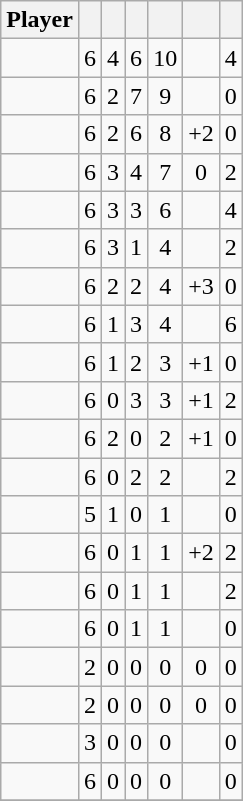<table class="wikitable sortable" style="text-align:center;">
<tr>
<th>Player</th>
<th></th>
<th></th>
<th></th>
<th></th>
<th data-sort-type="number"></th>
<th></th>
</tr>
<tr>
<td></td>
<td>6</td>
<td>4</td>
<td>6</td>
<td>10</td>
<td></td>
<td>4</td>
</tr>
<tr>
<td></td>
<td>6</td>
<td>2</td>
<td>7</td>
<td>9</td>
<td></td>
<td>0</td>
</tr>
<tr>
<td></td>
<td>6</td>
<td>2</td>
<td>6</td>
<td>8</td>
<td>+2</td>
<td>0</td>
</tr>
<tr>
<td></td>
<td>6</td>
<td>3</td>
<td>4</td>
<td>7</td>
<td>0</td>
<td>2</td>
</tr>
<tr>
<td></td>
<td>6</td>
<td>3</td>
<td>3</td>
<td>6</td>
<td></td>
<td>4</td>
</tr>
<tr>
<td></td>
<td>6</td>
<td>3</td>
<td>1</td>
<td>4</td>
<td></td>
<td>2</td>
</tr>
<tr>
<td></td>
<td>6</td>
<td>2</td>
<td>2</td>
<td>4</td>
<td>+3</td>
<td>0</td>
</tr>
<tr>
<td></td>
<td>6</td>
<td>1</td>
<td>3</td>
<td>4</td>
<td></td>
<td>6</td>
</tr>
<tr>
<td></td>
<td>6</td>
<td>1</td>
<td>2</td>
<td>3</td>
<td>+1</td>
<td>0</td>
</tr>
<tr>
<td></td>
<td>6</td>
<td>0</td>
<td>3</td>
<td>3</td>
<td>+1</td>
<td>2</td>
</tr>
<tr>
<td></td>
<td>6</td>
<td>2</td>
<td>0</td>
<td>2</td>
<td>+1</td>
<td>0</td>
</tr>
<tr>
<td></td>
<td>6</td>
<td>0</td>
<td>2</td>
<td>2</td>
<td></td>
<td>2</td>
</tr>
<tr>
<td></td>
<td>5</td>
<td>1</td>
<td>0</td>
<td>1</td>
<td></td>
<td>0</td>
</tr>
<tr>
<td></td>
<td>6</td>
<td>0</td>
<td>1</td>
<td>1</td>
<td>+2</td>
<td>2</td>
</tr>
<tr>
<td></td>
<td>6</td>
<td>0</td>
<td>1</td>
<td>1</td>
<td></td>
<td>2</td>
</tr>
<tr>
<td></td>
<td>6</td>
<td>0</td>
<td>1</td>
<td>1</td>
<td></td>
<td>0</td>
</tr>
<tr>
<td></td>
<td>2</td>
<td>0</td>
<td>0</td>
<td>0</td>
<td>0</td>
<td>0</td>
</tr>
<tr>
<td></td>
<td>2</td>
<td>0</td>
<td>0</td>
<td>0</td>
<td>0</td>
<td>0</td>
</tr>
<tr>
<td></td>
<td>3</td>
<td>0</td>
<td>0</td>
<td>0</td>
<td></td>
<td>0</td>
</tr>
<tr>
<td></td>
<td>6</td>
<td>0</td>
<td>0</td>
<td>0</td>
<td></td>
<td>0</td>
</tr>
<tr>
</tr>
</table>
